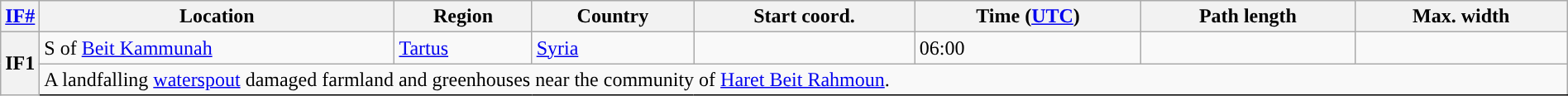<table class="wikitable sortable" style="width:100%;">
<tr>
<th scope="col" width="2%" align="center"><a href='#'>IF#</a></th>
<th scope="col" align="center" class="unsortable">Location</th>
<th scope="col" align="center" class="unsortable">Region</th>
<th scope="col" align="center">Country</th>
<th scope="col" align="center">Start coord.</th>
<th scope="col" align="center">Time (<a href='#'>UTC</a>)</th>
<th scope="col" align="center">Path length</th>
<th scope="col" align="center">Max. width</th>
</tr>
<tr>
<th scope="row" rowspan="2" style="background-color:#">IF1</th>
<td>S of <a href='#'>Beit Kammunah</a></td>
<td><a href='#'>Tartus</a></td>
<td><a href='#'>Syria</a></td>
<td></td>
<td>06:00</td>
<td></td>
<td></td>
</tr>
<tr class="expand-child">
<td colspan="8" style=" border-bottom: 1px solid black;">A landfalling <a href='#'>waterspout</a> damaged farmland and greenhouses near the community of <a href='#'>Haret Beit Rahmoun</a>.</td>
</tr>
</table>
